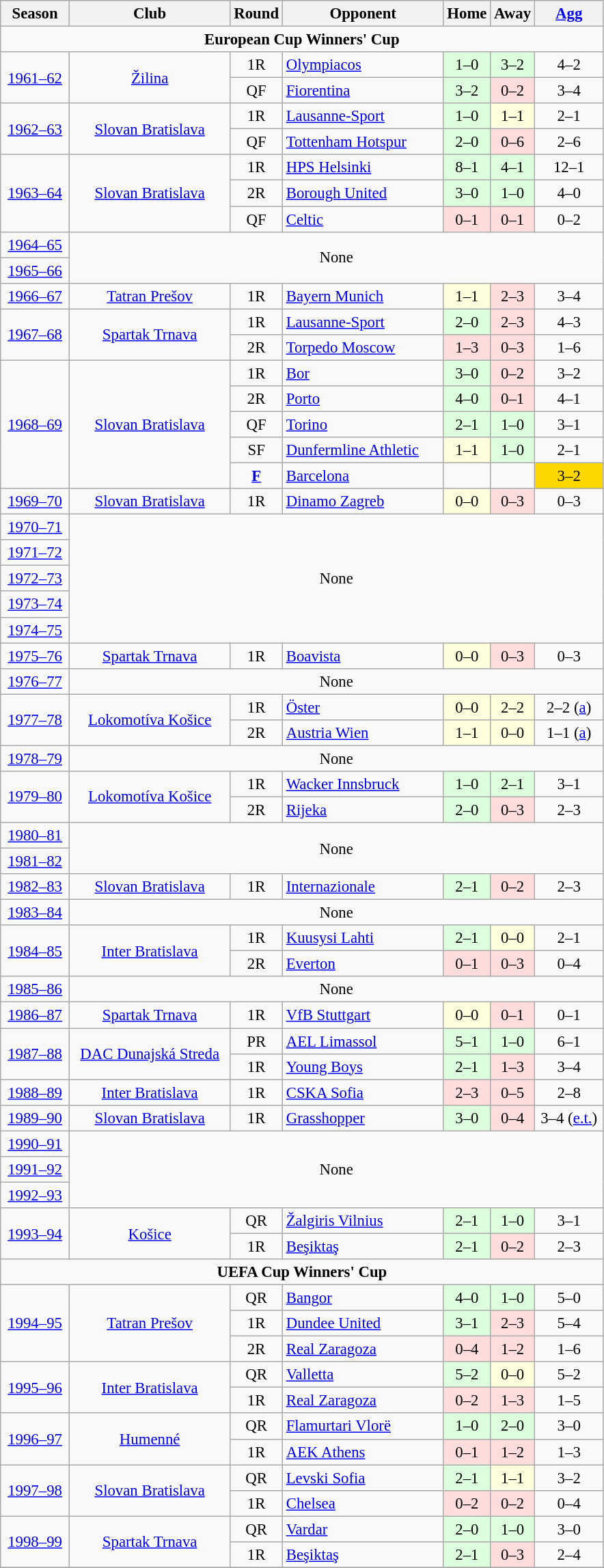<table class="wikitable" style="font-size:95%; text-align: center">
<tr>
<th width="60">Season</th>
<th width="150">Club</th>
<th width="30">Round</th>
<th width="150">Opponent</th>
<th width="30">Home</th>
<th width="30">Away</th>
<th width="60"><a href='#'>Agg</a></th>
</tr>
<tr>
<td colspan="7" align="center"><strong>European Cup Winners' Cup</strong></td>
</tr>
<tr>
<td rowspan=2><a href='#'>1961–62</a></td>
<td rowspan=2><a href='#'>Žilina</a></td>
<td>1R</td>
<td align="left"><a href='#'>Olympiacos</a></td>
<td bgcolor="#ddffdd">1–0</td>
<td bgcolor="#ddffdd">3–2</td>
<td>4–2</td>
</tr>
<tr>
<td>QF</td>
<td align="left"><a href='#'>Fiorentina</a></td>
<td bgcolor="#ddffdd">3–2</td>
<td bgcolor="#ffdddd">0–2</td>
<td>3–4</td>
</tr>
<tr>
<td rowspan=2><a href='#'>1962–63</a></td>
<td rowspan=2><a href='#'>Slovan Bratislava</a></td>
<td>1R</td>
<td align="left"><a href='#'>Lausanne-Sport</a></td>
<td bgcolor="#ddffdd">1–0</td>
<td bgcolor="#ffffdd">1–1</td>
<td>2–1</td>
</tr>
<tr>
<td>QF</td>
<td align="left"><a href='#'>Tottenham Hotspur</a></td>
<td bgcolor="#ddffdd">2–0</td>
<td bgcolor="#ffdddd">0–6</td>
<td>2–6</td>
</tr>
<tr>
<td rowspan=3><a href='#'>1963–64</a></td>
<td rowspan=3><a href='#'>Slovan Bratislava</a></td>
<td>1R</td>
<td align="left"><a href='#'>HPS Helsinki</a></td>
<td bgcolor="#ddffdd">8–1</td>
<td bgcolor="#ddffdd">4–1</td>
<td>12–1</td>
</tr>
<tr>
<td>2R</td>
<td align="left"><a href='#'>Borough United</a></td>
<td bgcolor="#ddffdd">3–0</td>
<td bgcolor="#ddffdd">1–0</td>
<td>4–0</td>
</tr>
<tr>
<td>QF</td>
<td align="left"><a href='#'>Celtic</a></td>
<td bgcolor="#ffdddd">0–1</td>
<td bgcolor="#ffdddd">0–1</td>
<td>0–2</td>
</tr>
<tr>
<td rowspan=1><a href='#'>1964–65</a></td>
<td colspan=6 rowspan=2>None</td>
</tr>
<tr>
<td rowspan=1><a href='#'>1965–66</a></td>
</tr>
<tr>
<td rowspan=1><a href='#'>1966–67</a></td>
<td rowspan=1><a href='#'>Tatran Prešov</a></td>
<td>1R</td>
<td align="left"><a href='#'>Bayern Munich</a></td>
<td bgcolor="#ffffdd">1–1</td>
<td bgcolor="#ffdddd">2–3</td>
<td>3–4</td>
</tr>
<tr>
<td rowspan=2><a href='#'>1967–68</a></td>
<td rowspan=2><a href='#'>Spartak Trnava</a></td>
<td>1R</td>
<td align="left"><a href='#'>Lausanne-Sport</a></td>
<td bgcolor="#ddffdd">2–0</td>
<td bgcolor="#ffdddd">2–3</td>
<td>4–3</td>
</tr>
<tr>
<td>2R</td>
<td align="left"><a href='#'>Torpedo Moscow</a></td>
<td bgcolor="#ffdddd">1–3</td>
<td bgcolor="#ffdddd">0–3</td>
<td>1–6</td>
</tr>
<tr>
<td rowspan=5><a href='#'>1968–69</a></td>
<td rowspan=5><a href='#'>Slovan Bratislava</a></td>
<td>1R</td>
<td align="left"><a href='#'>Bor</a></td>
<td bgcolor="#ddffdd">3–0</td>
<td bgcolor="#ffdddd">0–2</td>
<td>3–2</td>
</tr>
<tr>
<td>2R</td>
<td align="left"><a href='#'>Porto</a></td>
<td bgcolor="#ddffdd">4–0</td>
<td bgcolor="#ffdddd">0–1</td>
<td>4–1</td>
</tr>
<tr>
<td>QF</td>
<td align="left"><a href='#'>Torino</a></td>
<td bgcolor="#ddffdd">2–1</td>
<td bgcolor="#ddffdd">1–0</td>
<td>3–1</td>
</tr>
<tr>
<td>SF</td>
<td align="left"><a href='#'>Dunfermline Athletic</a></td>
<td bgcolor="#ffffdd">1–1</td>
<td bgcolor="#ddffdd">1–0</td>
<td>2–1</td>
</tr>
<tr>
<td><strong><a href='#'>F</a></strong></td>
<td align="left"><a href='#'>Barcelona</a></td>
<td></td>
<td></td>
<td bgcolor=gold>3–2</td>
</tr>
<tr>
<td rowspan=1><a href='#'>1969–70</a></td>
<td rowspan=1><a href='#'>Slovan Bratislava</a></td>
<td>1R</td>
<td align="left"><a href='#'>Dinamo Zagreb</a></td>
<td bgcolor="#ffffdd">0–0</td>
<td bgcolor="#ffdddd">0–3</td>
<td>0–3</td>
</tr>
<tr>
<td rowspan=1><a href='#'>1970–71</a></td>
<td colspan=6 rowspan=5>None</td>
</tr>
<tr>
<td rowspan=1><a href='#'>1971–72</a></td>
</tr>
<tr>
<td rowspan=1><a href='#'>1972–73</a></td>
</tr>
<tr>
<td rowspan=1><a href='#'>1973–74</a></td>
</tr>
<tr>
<td rowspan=1><a href='#'>1974–75</a></td>
</tr>
<tr>
<td rowspan=1><a href='#'>1975–76</a></td>
<td rowspan=1><a href='#'>Spartak Trnava</a></td>
<td>1R</td>
<td align="left"><a href='#'>Boavista</a></td>
<td bgcolor="#ffffdd">0–0</td>
<td bgcolor="#ffdddd">0–3</td>
<td>0–3</td>
</tr>
<tr>
<td rowspan=1><a href='#'>1976–77</a></td>
<td colspan=6>None</td>
</tr>
<tr>
<td rowspan=2><a href='#'>1977–78</a></td>
<td rowspan=2><a href='#'>Lokomotíva Košice</a></td>
<td>1R</td>
<td align="left"><a href='#'>Öster</a></td>
<td bgcolor="#ffffdd">0–0</td>
<td bgcolor="#ffffdd">2–2</td>
<td>2–2 (<a href='#'>a</a>)</td>
</tr>
<tr>
<td>2R</td>
<td align="left"><a href='#'>Austria Wien</a></td>
<td bgcolor="#ffffdd">1–1</td>
<td bgcolor="#ffffdd">0–0</td>
<td>1–1 (<a href='#'>a</a>)</td>
</tr>
<tr>
<td rowspan=1><a href='#'>1978–79</a></td>
<td colspan=6>None</td>
</tr>
<tr>
<td rowspan=2><a href='#'>1979–80</a></td>
<td rowspan=2><a href='#'>Lokomotíva Košice</a></td>
<td>1R</td>
<td align="left"><a href='#'>Wacker Innsbruck</a></td>
<td bgcolor="#ddffdd">1–0</td>
<td bgcolor="#ddffdd">2–1</td>
<td>3–1</td>
</tr>
<tr>
<td>2R</td>
<td align="left"><a href='#'>Rijeka</a></td>
<td bgcolor="#ddffdd">2–0</td>
<td bgcolor="#ffdddd">0–3</td>
<td>2–3</td>
</tr>
<tr>
<td rowspan=1><a href='#'>1980–81</a></td>
<td colspan=6 rowspan=2>None</td>
</tr>
<tr>
<td rowspan=1><a href='#'>1981–82</a></td>
</tr>
<tr>
<td rowspan=1><a href='#'>1982–83</a></td>
<td rowspan=1><a href='#'>Slovan Bratislava</a></td>
<td>1R</td>
<td align="left"><a href='#'>Internazionale</a></td>
<td bgcolor="#ddffdd">2–1</td>
<td bgcolor="#ffdddd">0–2</td>
<td>2–3</td>
</tr>
<tr>
<td rowspan=1><a href='#'>1983–84</a></td>
<td colspan=6>None</td>
</tr>
<tr>
<td rowspan=2><a href='#'>1984–85</a></td>
<td rowspan=2><a href='#'>Inter Bratislava</a></td>
<td>1R</td>
<td align="left"><a href='#'>Kuusysi Lahti</a></td>
<td bgcolor="#ddffdd">2–1</td>
<td bgcolor="#ffffdd">0–0</td>
<td>2–1</td>
</tr>
<tr>
<td>2R</td>
<td align="left"><a href='#'>Everton</a></td>
<td bgcolor="#ffdddd">0–1</td>
<td bgcolor="#ffdddd">0–3</td>
<td>0–4</td>
</tr>
<tr>
<td rowspan=1><a href='#'>1985–86</a></td>
<td colspan=6>None</td>
</tr>
<tr>
<td rowspan=1><a href='#'>1986–87</a></td>
<td rowspan=1><a href='#'>Spartak Trnava</a></td>
<td>1R</td>
<td align="left"><a href='#'>VfB Stuttgart</a></td>
<td bgcolor="#ffffdd">0–0</td>
<td bgcolor="#ffdddd">0–1</td>
<td>0–1</td>
</tr>
<tr>
<td rowspan=2><a href='#'>1987–88</a></td>
<td rowspan=2><a href='#'>DAC Dunajská Streda</a></td>
<td>PR</td>
<td align="left"><a href='#'>AEL Limassol</a></td>
<td bgcolor="#ddffdd">5–1</td>
<td bgcolor="#ddffdd">1–0</td>
<td>6–1</td>
</tr>
<tr>
<td>1R</td>
<td align="left"><a href='#'>Young Boys</a></td>
<td bgcolor="#ddffdd">2–1</td>
<td bgcolor="#ffdddd">1–3</td>
<td>3–4</td>
</tr>
<tr>
<td rowspan=1><a href='#'>1988–89</a></td>
<td rowspan=1><a href='#'>Inter Bratislava</a></td>
<td>1R</td>
<td align="left"><a href='#'>CSKA Sofia</a></td>
<td bgcolor="#ffdddd">2–3</td>
<td bgcolor="#ffdddd">0–5</td>
<td>2–8</td>
</tr>
<tr>
<td rowspan=1><a href='#'>1989–90</a></td>
<td rowspan=1><a href='#'>Slovan Bratislava</a></td>
<td>1R</td>
<td align="left"><a href='#'>Grasshopper</a></td>
<td bgcolor="#ddffdd">3–0</td>
<td bgcolor="#ffdddd">0–4</td>
<td>3–4 (<a href='#'>e.t.</a>)</td>
</tr>
<tr>
<td rowspan=1><a href='#'>1990–91</a></td>
<td colspan=6 rowspan=3>None</td>
</tr>
<tr>
<td rowspan=1><a href='#'>1991–92</a></td>
</tr>
<tr>
<td rowspan=1><a href='#'>1992–93</a></td>
</tr>
<tr>
<td rowspan=2><a href='#'>1993–94</a></td>
<td rowspan=2><a href='#'>Košice</a></td>
<td>QR</td>
<td align="left"><a href='#'>Žalgiris Vilnius</a></td>
<td bgcolor="#ddffdd">2–1</td>
<td bgcolor="#ddffdd">1–0</td>
<td>3–1</td>
</tr>
<tr>
<td>1R</td>
<td align="left"><a href='#'>Beşiktaş</a></td>
<td bgcolor="#ddffdd">2–1</td>
<td bgcolor="#ffdddd">0–2</td>
<td>2–3</td>
</tr>
<tr>
<td colspan="7" align="center"><strong>UEFA Cup Winners' Cup</strong></td>
</tr>
<tr>
<td rowspan=3><a href='#'>1994–95</a></td>
<td rowspan=3><a href='#'>Tatran Prešov</a></td>
<td>QR</td>
<td align="left"><a href='#'>Bangor</a></td>
<td bgcolor="#ddffdd">4–0</td>
<td bgcolor="#ddffdd">1–0</td>
<td>5–0</td>
</tr>
<tr>
<td>1R</td>
<td align="left"><a href='#'>Dundee United</a></td>
<td bgcolor="#ddffdd">3–1</td>
<td bgcolor="#ffdddd">2–3</td>
<td>5–4</td>
</tr>
<tr>
<td>2R</td>
<td align="left"><a href='#'>Real Zaragoza</a></td>
<td bgcolor="#ffdddd">0–4</td>
<td bgcolor="#ffdddd">1–2</td>
<td>1–6</td>
</tr>
<tr>
<td rowspan=2><a href='#'>1995–96</a></td>
<td rowspan=2><a href='#'>Inter Bratislava</a></td>
<td>QR</td>
<td align="left"><a href='#'>Valletta</a></td>
<td bgcolor="#ddffdd">5–2</td>
<td bgcolor="#ffffdd">0–0</td>
<td>5–2</td>
</tr>
<tr>
<td>1R</td>
<td align="left"><a href='#'>Real Zaragoza</a></td>
<td bgcolor="#ffdddd">0–2</td>
<td bgcolor="#ffdddd">1–3</td>
<td>1–5</td>
</tr>
<tr>
<td rowspan=2><a href='#'>1996–97</a></td>
<td rowspan=2><a href='#'>Humenné</a></td>
<td>QR</td>
<td align="left"><a href='#'>Flamurtari Vlorë</a></td>
<td bgcolor="#ddffdd">1–0</td>
<td bgcolor="#ddffdd">2–0</td>
<td>3–0</td>
</tr>
<tr>
<td>1R</td>
<td align="left"><a href='#'>AEK Athens</a></td>
<td bgcolor="#ffdddd">0–1</td>
<td bgcolor="#ffdddd">1–2</td>
<td>1–3</td>
</tr>
<tr>
<td rowspan=2><a href='#'>1997–98</a></td>
<td rowspan=2><a href='#'>Slovan Bratislava</a></td>
<td>QR</td>
<td align="left"><a href='#'>Levski Sofia</a></td>
<td bgcolor="#ddffdd">2–1</td>
<td bgcolor="#ffffdd">1–1</td>
<td>3–2</td>
</tr>
<tr>
<td>1R</td>
<td align="left"><a href='#'>Chelsea</a></td>
<td bgcolor="#ffdddd">0–2</td>
<td bgcolor="#ffdddd">0–2</td>
<td>0–4</td>
</tr>
<tr>
<td rowspan=2><a href='#'>1998–99</a></td>
<td rowspan=2><a href='#'>Spartak Trnava</a></td>
<td>QR</td>
<td align="left"><a href='#'>Vardar</a></td>
<td bgcolor="#ddffdd">2–0</td>
<td bgcolor="#ddffdd">1–0</td>
<td>3–0</td>
</tr>
<tr>
<td>1R</td>
<td align="left"><a href='#'>Beşiktaş</a></td>
<td bgcolor="#ddffdd">2–1</td>
<td bgcolor="#ffdddd">0–3</td>
<td>2–4</td>
</tr>
<tr>
</tr>
</table>
